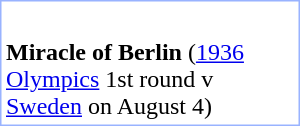<table style="float: right; margin-left: 1em; margin-bottom: 1em; width: 200px; border: #99B3FF solid 1px">
<tr>
<td><div><br>











</div></td>
</tr>
<tr>
<td><strong>Miracle of Berlin</strong> (<a href='#'>1936 Olympics</a> 1st round v <a href='#'>Sweden</a> on August 4)</td>
</tr>
</table>
